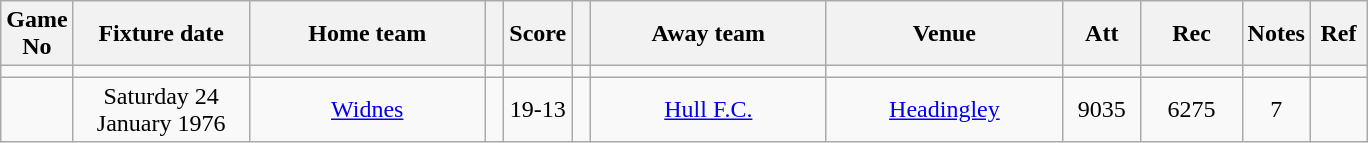<table class="wikitable" style="text-align:center;">
<tr>
<th width=10 abbr="No">Game No</th>
<th width=110 abbr="Date">Fixture date</th>
<th width=150 abbr="Home team">Home team</th>
<th width=5 abbr="space"></th>
<th width=20 abbr="Score">Score</th>
<th width=5 abbr="space"></th>
<th width=150 abbr="Away team">Away team</th>
<th width=150 abbr="Venue">Venue</th>
<th width=45 abbr="Att">Att</th>
<th width=60 abbr="Rec">Rec</th>
<th width=20 abbr="Notes">Notes</th>
<th width=30 abbr="Ref">Ref</th>
</tr>
<tr>
<td></td>
<td></td>
<td></td>
<td></td>
<td></td>
<td></td>
<td></td>
<td></td>
<td></td>
<td></td>
<td></td>
</tr>
<tr>
<td></td>
<td>Saturday 24 January 1976</td>
<td><a href='#'>Widnes</a></td>
<td></td>
<td>19-13</td>
<td></td>
<td><a href='#'>Hull F.C.</a></td>
<td><a href='#'>Headingley</a></td>
<td>9035</td>
<td>6275</td>
<td>7</td>
<td></td>
</tr>
</table>
